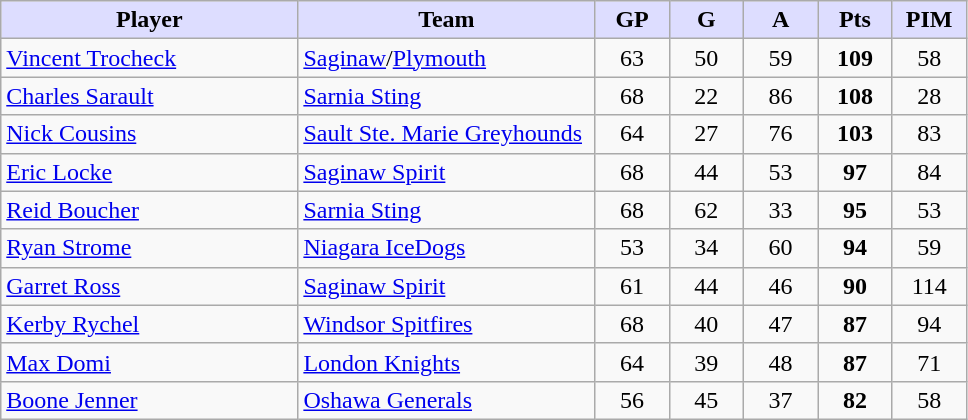<table class="wikitable" style="text-align:center">
<tr>
<th style="background:#ddf; width:30%;">Player</th>
<th style="background:#ddf; width:30%;">Team</th>
<th style="background:#ddf; width:7.5%;">GP</th>
<th style="background:#ddf; width:7.5%;">G</th>
<th style="background:#ddf; width:7.5%;">A</th>
<th style="background:#ddf; width:7.5%;">Pts</th>
<th style="background:#ddf; width:7.5%;">PIM</th>
</tr>
<tr>
<td align=left><a href='#'>Vincent Trocheck</a></td>
<td align=left><a href='#'>Saginaw</a>/<a href='#'>Plymouth</a></td>
<td>63</td>
<td>50</td>
<td>59</td>
<td><strong>109</strong></td>
<td>58</td>
</tr>
<tr>
<td align=left><a href='#'>Charles Sarault</a></td>
<td align=left><a href='#'>Sarnia Sting</a></td>
<td>68</td>
<td>22</td>
<td>86</td>
<td><strong>108</strong></td>
<td>28</td>
</tr>
<tr>
<td align=left><a href='#'>Nick Cousins</a></td>
<td align=left><a href='#'>Sault Ste. Marie Greyhounds</a></td>
<td>64</td>
<td>27</td>
<td>76</td>
<td><strong>103</strong></td>
<td>83</td>
</tr>
<tr>
<td align=left><a href='#'>Eric Locke</a></td>
<td align=left><a href='#'>Saginaw Spirit</a></td>
<td>68</td>
<td>44</td>
<td>53</td>
<td><strong>97</strong></td>
<td>84</td>
</tr>
<tr>
<td align=left><a href='#'>Reid Boucher</a></td>
<td align=left><a href='#'>Sarnia Sting</a></td>
<td>68</td>
<td>62</td>
<td>33</td>
<td><strong>95</strong></td>
<td>53</td>
</tr>
<tr>
<td align=left><a href='#'>Ryan Strome</a></td>
<td align=left><a href='#'>Niagara IceDogs</a></td>
<td>53</td>
<td>34</td>
<td>60</td>
<td><strong>94</strong></td>
<td>59</td>
</tr>
<tr>
<td align=left><a href='#'>Garret Ross</a></td>
<td align=left><a href='#'>Saginaw Spirit</a></td>
<td>61</td>
<td>44</td>
<td>46</td>
<td><strong>90</strong></td>
<td>114</td>
</tr>
<tr>
<td align=left><a href='#'>Kerby Rychel</a></td>
<td align=left><a href='#'>Windsor Spitfires</a></td>
<td>68</td>
<td>40</td>
<td>47</td>
<td><strong>87</strong></td>
<td>94</td>
</tr>
<tr>
<td align=left><a href='#'>Max Domi</a></td>
<td align=left><a href='#'>London Knights</a></td>
<td>64</td>
<td>39</td>
<td>48</td>
<td><strong>87</strong></td>
<td>71</td>
</tr>
<tr>
<td align=left><a href='#'>Boone Jenner</a></td>
<td align=left><a href='#'>Oshawa Generals</a></td>
<td>56</td>
<td>45</td>
<td>37</td>
<td><strong>82</strong></td>
<td>58</td>
</tr>
</table>
